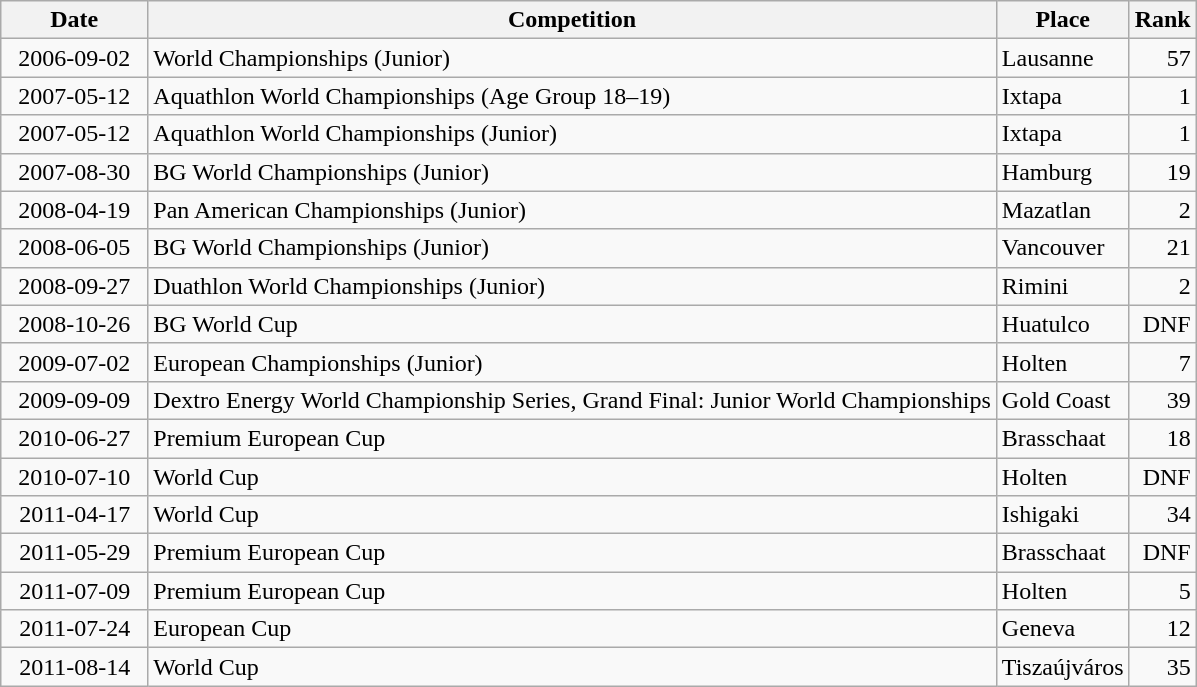<table class="wikitable sortable">
<tr>
<th>Date</th>
<th>Competition</th>
<th>Place</th>
<th>Rank</th>
</tr>
<tr>
<td style="text-align:right">  2006-09-02  </td>
<td>World Championships (Junior)</td>
<td>Lausanne</td>
<td style="text-align:right">57</td>
</tr>
<tr>
<td style="text-align:right">  2007-05-12  </td>
<td>Aquathlon World Championships (Age Group 18–19)</td>
<td>Ixtapa</td>
<td style="text-align:right">1</td>
</tr>
<tr>
<td style="text-align:right">  2007-05-12  </td>
<td>Aquathlon World Championships (Junior)</td>
<td>Ixtapa</td>
<td style="text-align:right">1</td>
</tr>
<tr>
<td style="text-align:right">  2007-08-30  </td>
<td>BG World Championships (Junior)</td>
<td>Hamburg</td>
<td style="text-align:right">19</td>
</tr>
<tr>
<td style="text-align:right">  2008-04-19  </td>
<td>Pan American Championships (Junior)</td>
<td>Mazatlan</td>
<td style="text-align:right">2</td>
</tr>
<tr>
<td style="text-align:right">  2008-06-05  </td>
<td>BG World Championships (Junior)</td>
<td>Vancouver</td>
<td style="text-align:right">21</td>
</tr>
<tr>
<td style="text-align:right">  2008-09-27  </td>
<td>Duathlon World Championships (Junior)</td>
<td>Rimini</td>
<td style="text-align:right">2</td>
</tr>
<tr>
<td style="text-align:right">  2008-10-26  </td>
<td>BG World Cup</td>
<td>Huatulco</td>
<td style="text-align:right">DNF</td>
</tr>
<tr>
<td style="text-align:right">  2009-07-02  </td>
<td>European Championships (Junior)</td>
<td>Holten</td>
<td style="text-align:right">7</td>
</tr>
<tr>
<td style="text-align:right">  2009-09-09  </td>
<td>Dextro Energy World Championship Series, Grand Final: Junior World Championships</td>
<td>Gold Coast</td>
<td style="text-align:right">39</td>
</tr>
<tr>
<td style="text-align:right">  2010-06-27  </td>
<td>Premium European Cup</td>
<td>Brasschaat</td>
<td style="text-align:right">18</td>
</tr>
<tr>
<td style="text-align:right">  2010-07-10  </td>
<td>World Cup</td>
<td>Holten</td>
<td style="text-align:right">DNF</td>
</tr>
<tr>
<td style="text-align:right">  2011-04-17  </td>
<td>World Cup</td>
<td>Ishigaki</td>
<td style="text-align:right">34</td>
</tr>
<tr>
<td style="text-align:right">  2011-05-29  </td>
<td>Premium European Cup</td>
<td>Brasschaat</td>
<td style="text-align:right">DNF</td>
</tr>
<tr>
<td style="text-align:right">  2011-07-09  </td>
<td>Premium European Cup</td>
<td>Holten</td>
<td style="text-align:right">5</td>
</tr>
<tr>
<td style="text-align:right">  2011-07-24  </td>
<td>European Cup</td>
<td>Geneva</td>
<td style="text-align:right">12</td>
</tr>
<tr>
<td style="text-align:right">  2011-08-14  </td>
<td>World Cup</td>
<td>Tiszaújváros</td>
<td style="text-align:right">35</td>
</tr>
</table>
